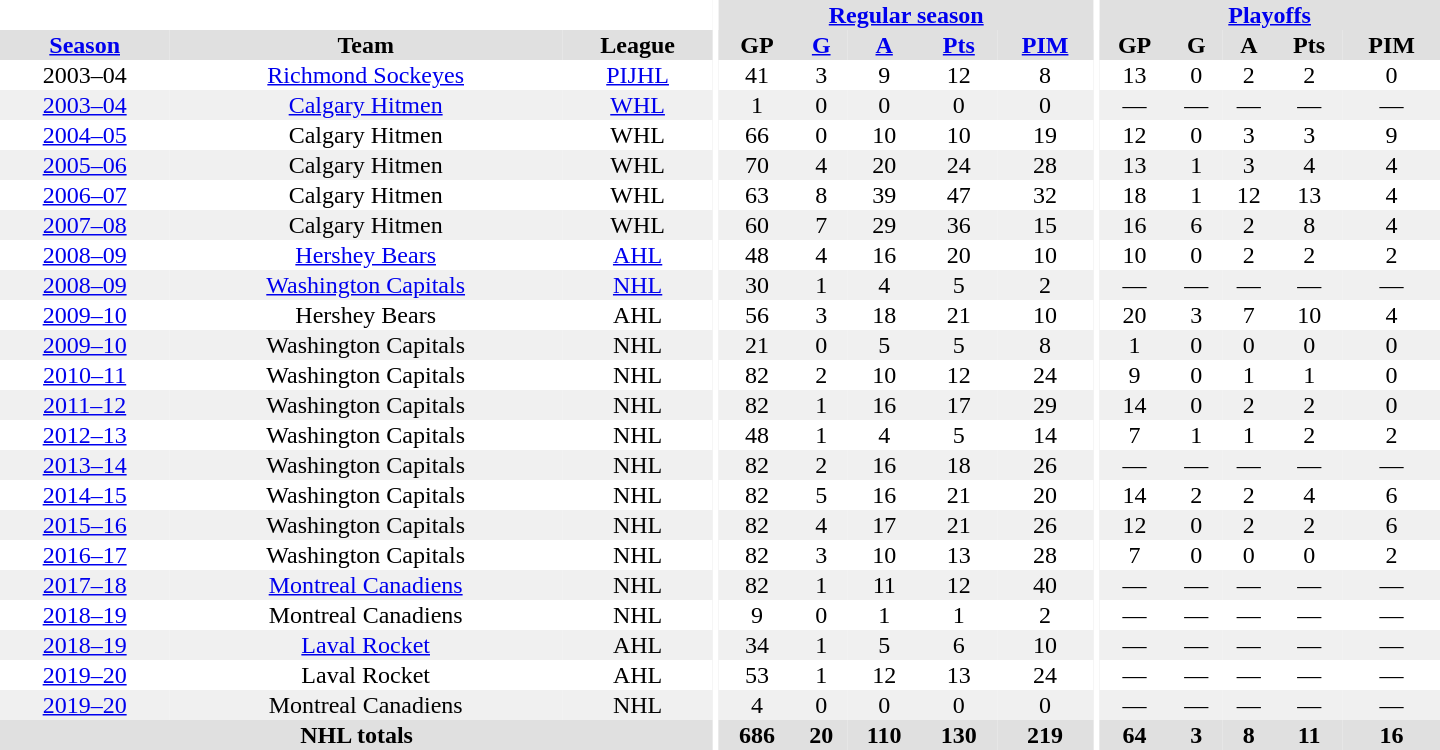<table border="0" cellpadding="1" cellspacing="0" style="text-align:center; width:60em">
<tr bgcolor="#e0e0e0">
<th colspan="3" bgcolor="#ffffff"></th>
<th rowspan="99" bgcolor="#ffffff"></th>
<th colspan="5"><a href='#'>Regular season</a></th>
<th rowspan="99" bgcolor="#ffffff"></th>
<th colspan="5"><a href='#'>Playoffs</a></th>
</tr>
<tr bgcolor="#e0e0e0">
<th><a href='#'>Season</a></th>
<th>Team</th>
<th>League</th>
<th>GP</th>
<th><a href='#'>G</a></th>
<th><a href='#'>A</a></th>
<th><a href='#'>Pts</a></th>
<th><a href='#'>PIM</a></th>
<th>GP</th>
<th>G</th>
<th>A</th>
<th>Pts</th>
<th>PIM</th>
</tr>
<tr>
<td>2003–04</td>
<td><a href='#'>Richmond Sockeyes</a></td>
<td><a href='#'>PIJHL</a></td>
<td>41</td>
<td>3</td>
<td>9</td>
<td>12</td>
<td>8</td>
<td>13</td>
<td>0</td>
<td>2</td>
<td>2</td>
<td>0</td>
</tr>
<tr bgcolor="#f0f0f0">
<td><a href='#'>2003–04</a></td>
<td><a href='#'>Calgary Hitmen</a></td>
<td><a href='#'>WHL</a></td>
<td>1</td>
<td>0</td>
<td>0</td>
<td>0</td>
<td>0</td>
<td>—</td>
<td>—</td>
<td>—</td>
<td>—</td>
<td>—</td>
</tr>
<tr>
<td><a href='#'>2004–05</a></td>
<td>Calgary Hitmen</td>
<td>WHL</td>
<td>66</td>
<td>0</td>
<td>10</td>
<td>10</td>
<td>19</td>
<td>12</td>
<td>0</td>
<td>3</td>
<td>3</td>
<td>9</td>
</tr>
<tr bgcolor="#f0f0f0">
<td><a href='#'>2005–06</a></td>
<td>Calgary Hitmen</td>
<td>WHL</td>
<td>70</td>
<td>4</td>
<td>20</td>
<td>24</td>
<td>28</td>
<td>13</td>
<td>1</td>
<td>3</td>
<td>4</td>
<td>4</td>
</tr>
<tr>
<td><a href='#'>2006–07</a></td>
<td>Calgary Hitmen</td>
<td>WHL</td>
<td>63</td>
<td>8</td>
<td>39</td>
<td>47</td>
<td>32</td>
<td>18</td>
<td>1</td>
<td>12</td>
<td>13</td>
<td>4</td>
</tr>
<tr bgcolor="#f0f0f0">
<td><a href='#'>2007–08</a></td>
<td>Calgary Hitmen</td>
<td>WHL</td>
<td>60</td>
<td>7</td>
<td>29</td>
<td>36</td>
<td>15</td>
<td>16</td>
<td>6</td>
<td>2</td>
<td>8</td>
<td>4</td>
</tr>
<tr>
<td><a href='#'>2008–09</a></td>
<td><a href='#'>Hershey Bears</a></td>
<td><a href='#'>AHL</a></td>
<td>48</td>
<td>4</td>
<td>16</td>
<td>20</td>
<td>10</td>
<td>10</td>
<td>0</td>
<td>2</td>
<td>2</td>
<td>2</td>
</tr>
<tr bgcolor="#f0f0f0">
<td><a href='#'>2008–09</a></td>
<td><a href='#'>Washington Capitals</a></td>
<td><a href='#'>NHL</a></td>
<td>30</td>
<td>1</td>
<td>4</td>
<td>5</td>
<td>2</td>
<td>—</td>
<td>—</td>
<td>—</td>
<td>—</td>
<td>—</td>
</tr>
<tr>
<td><a href='#'>2009–10</a></td>
<td>Hershey Bears</td>
<td>AHL</td>
<td>56</td>
<td>3</td>
<td>18</td>
<td>21</td>
<td>10</td>
<td>20</td>
<td>3</td>
<td>7</td>
<td>10</td>
<td>4</td>
</tr>
<tr bgcolor="#f0f0f0">
<td><a href='#'>2009–10</a></td>
<td>Washington Capitals</td>
<td>NHL</td>
<td>21</td>
<td>0</td>
<td>5</td>
<td>5</td>
<td>8</td>
<td>1</td>
<td>0</td>
<td>0</td>
<td>0</td>
<td>0</td>
</tr>
<tr>
<td><a href='#'>2010–11</a></td>
<td>Washington Capitals</td>
<td>NHL</td>
<td>82</td>
<td>2</td>
<td>10</td>
<td>12</td>
<td>24</td>
<td>9</td>
<td>0</td>
<td>1</td>
<td>1</td>
<td>0</td>
</tr>
<tr bgcolor="#f0f0f0">
<td><a href='#'>2011–12</a></td>
<td>Washington Capitals</td>
<td>NHL</td>
<td>82</td>
<td>1</td>
<td>16</td>
<td>17</td>
<td>29</td>
<td>14</td>
<td>0</td>
<td>2</td>
<td>2</td>
<td>0</td>
</tr>
<tr>
<td><a href='#'>2012–13</a></td>
<td>Washington Capitals</td>
<td>NHL</td>
<td>48</td>
<td>1</td>
<td>4</td>
<td>5</td>
<td>14</td>
<td>7</td>
<td>1</td>
<td>1</td>
<td>2</td>
<td>2</td>
</tr>
<tr bgcolor="#f0f0f0">
<td><a href='#'>2013–14</a></td>
<td>Washington Capitals</td>
<td>NHL</td>
<td>82</td>
<td>2</td>
<td>16</td>
<td>18</td>
<td>26</td>
<td>—</td>
<td>—</td>
<td>—</td>
<td>—</td>
<td>—</td>
</tr>
<tr>
<td><a href='#'>2014–15</a></td>
<td>Washington Capitals</td>
<td>NHL</td>
<td>82</td>
<td>5</td>
<td>16</td>
<td>21</td>
<td>20</td>
<td>14</td>
<td>2</td>
<td>2</td>
<td>4</td>
<td>6</td>
</tr>
<tr bgcolor="#f0f0f0">
<td><a href='#'>2015–16</a></td>
<td>Washington Capitals</td>
<td>NHL</td>
<td>82</td>
<td>4</td>
<td>17</td>
<td>21</td>
<td>26</td>
<td>12</td>
<td>0</td>
<td>2</td>
<td>2</td>
<td>6</td>
</tr>
<tr>
<td><a href='#'>2016–17</a></td>
<td>Washington Capitals</td>
<td>NHL</td>
<td>82</td>
<td>3</td>
<td>10</td>
<td>13</td>
<td>28</td>
<td>7</td>
<td>0</td>
<td>0</td>
<td>0</td>
<td>2</td>
</tr>
<tr bgcolor="#f0f0f0">
<td><a href='#'>2017–18</a></td>
<td><a href='#'>Montreal Canadiens</a></td>
<td>NHL</td>
<td>82</td>
<td>1</td>
<td>11</td>
<td>12</td>
<td>40</td>
<td>—</td>
<td>—</td>
<td>—</td>
<td>—</td>
<td>—</td>
</tr>
<tr>
<td><a href='#'>2018–19</a></td>
<td>Montreal Canadiens</td>
<td>NHL</td>
<td>9</td>
<td>0</td>
<td>1</td>
<td>1</td>
<td>2</td>
<td>—</td>
<td>—</td>
<td>—</td>
<td>—</td>
<td>—</td>
</tr>
<tr bgcolor="#f0f0f0">
<td><a href='#'>2018–19</a></td>
<td><a href='#'>Laval Rocket</a></td>
<td>AHL</td>
<td>34</td>
<td>1</td>
<td>5</td>
<td>6</td>
<td>10</td>
<td>—</td>
<td>—</td>
<td>—</td>
<td>—</td>
<td>—</td>
</tr>
<tr>
<td><a href='#'>2019–20</a></td>
<td>Laval Rocket</td>
<td>AHL</td>
<td>53</td>
<td>1</td>
<td>12</td>
<td>13</td>
<td>24</td>
<td>—</td>
<td>—</td>
<td>—</td>
<td>—</td>
<td>—</td>
</tr>
<tr bgcolor="#f0f0f0">
<td><a href='#'>2019–20</a></td>
<td>Montreal Canadiens</td>
<td>NHL</td>
<td>4</td>
<td>0</td>
<td>0</td>
<td>0</td>
<td>0</td>
<td>—</td>
<td>—</td>
<td>—</td>
<td>—</td>
<td>—</td>
</tr>
<tr bgcolor="#e0e0e0">
<th colspan="3">NHL totals</th>
<th>686</th>
<th>20</th>
<th>110</th>
<th>130</th>
<th>219</th>
<th>64</th>
<th>3</th>
<th>8</th>
<th>11</th>
<th>16</th>
</tr>
</table>
